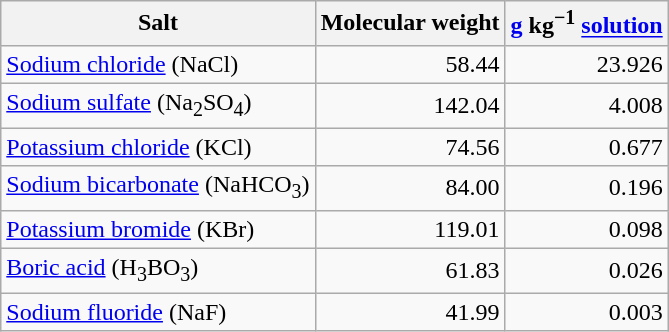<table class="wikitable" style="text-align:right">
<tr>
<th>Salt</th>
<th>Molecular weight</th>
<th><a href='#'>g</a> kg<sup>−1</sup> <a href='#'>solution</a></th>
</tr>
<tr>
<td align=left><a href='#'>Sodium chloride</a> (NaCl)</td>
<td>58.44</td>
<td>23.926</td>
</tr>
<tr>
<td align=left><a href='#'>Sodium sulfate</a> (Na<sub>2</sub>SO<sub>4</sub>)</td>
<td>142.04</td>
<td>4.008</td>
</tr>
<tr>
<td align=left><a href='#'>Potassium chloride</a> (KCl)</td>
<td>74.56</td>
<td>0.677</td>
</tr>
<tr>
<td align=left><a href='#'>Sodium bicarbonate</a> (NaHCO<sub>3</sub>)</td>
<td>84.00</td>
<td>0.196</td>
</tr>
<tr>
<td align=left><a href='#'>Potassium bromide</a> (KBr)</td>
<td>119.01</td>
<td>0.098</td>
</tr>
<tr>
<td align=left><a href='#'>Boric acid</a> (H<sub>3</sub>BO<sub>3</sub>)</td>
<td>61.83</td>
<td>0.026</td>
</tr>
<tr>
<td align=left><a href='#'>Sodium fluoride</a> (NaF)</td>
<td>41.99</td>
<td>0.003</td>
</tr>
</table>
